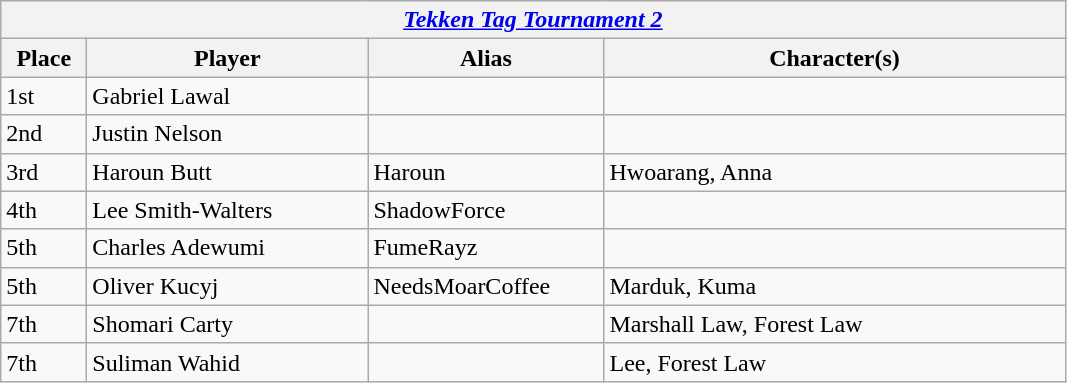<table class="wikitable">
<tr>
<th colspan="4"><strong><em><a href='#'>Tekken Tag Tournament 2</a></em></strong> </th>
</tr>
<tr>
<th style="width:50px;">Place</th>
<th style="width:180px;">Player</th>
<th style="width:150px;">Alias</th>
<th style="width:300px;">Character(s)</th>
</tr>
<tr>
<td>1st</td>
<td> Gabriel Lawal</td>
<td></td>
<td></td>
</tr>
<tr>
<td>2nd</td>
<td> Justin Nelson</td>
<td></td>
<td></td>
</tr>
<tr>
<td>3rd</td>
<td> Haroun Butt</td>
<td>Haroun</td>
<td>Hwoarang, Anna</td>
</tr>
<tr>
<td>4th</td>
<td> Lee Smith-Walters</td>
<td>ShadowForce</td>
<td></td>
</tr>
<tr>
<td>5th</td>
<td> Charles Adewumi</td>
<td>FumeRayz</td>
<td></td>
</tr>
<tr>
<td>5th</td>
<td> Oliver Kucyj</td>
<td>NeedsMoarCoffee</td>
<td>Marduk, Kuma</td>
</tr>
<tr>
<td>7th</td>
<td> Shomari Carty</td>
<td></td>
<td>Marshall Law, Forest Law</td>
</tr>
<tr>
<td>7th</td>
<td> Suliman Wahid</td>
<td></td>
<td>Lee, Forest Law</td>
</tr>
</table>
